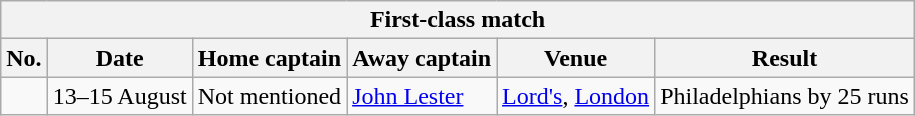<table class="wikitable">
<tr>
<th colspan="9">First-class match</th>
</tr>
<tr>
<th>No.</th>
<th>Date</th>
<th>Home captain</th>
<th>Away captain</th>
<th>Venue</th>
<th>Result</th>
</tr>
<tr>
<td></td>
<td>13–15 August</td>
<td>Not mentioned</td>
<td><a href='#'>John Lester</a></td>
<td><a href='#'>Lord's</a>, <a href='#'>London</a></td>
<td> Philadelphians by 25 runs</td>
</tr>
</table>
